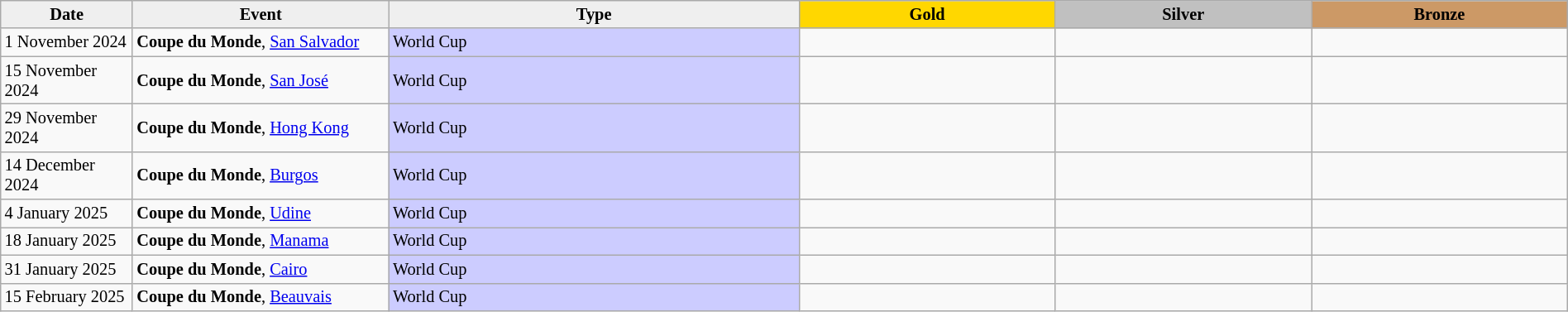<table class="wikitable sortable" style="font-size: 85%" width="100%">
<tr align=center>
<th scope=col style="width:100px; background: #efefef;">Date</th>
<th scope=col style="width:200px; background: #efefef;">Event</th>
<th scope=col style="background: #efefef;">Type</th>
<th scope=col colspan=1 style="width:200px; background: gold;">Gold</th>
<th scope=col colspan=1 style="width:200px; background: silver;">Silver</th>
<th scope=col colspan=1 style="width:200px; background: #cc9966;">Bronze</th>
</tr>
<tr>
<td>1 November 2024</td>
<td><strong>Coupe du Monde</strong>, <a href='#'>San Salvador</a></td>
<td bgcolor="#ccccff">World Cup</td>
<td></td>
<td></td>
<td><br></td>
</tr>
<tr>
<td>15 November 2024</td>
<td><strong>Coupe du Monde</strong>, <a href='#'>San José</a></td>
<td bgcolor="#ccccff">World Cup</td>
<td></td>
<td></td>
<td><br></td>
</tr>
<tr>
<td>29 November 2024</td>
<td><strong>Coupe du Monde</strong>, <a href='#'>Hong Kong</a></td>
<td bgcolor="#ccccff">World Cup</td>
<td></td>
<td></td>
<td><br></td>
</tr>
<tr>
<td>14 December 2024</td>
<td><strong>Coupe du Monde</strong>, <a href='#'>Burgos</a></td>
<td bgcolor="#ccccff">World Cup</td>
<td></td>
<td></td>
<td><br></td>
</tr>
<tr>
<td>4 January 2025</td>
<td><strong>Coupe du Monde</strong>, <a href='#'>Udine</a></td>
<td bgcolor="#ccccff">World Cup</td>
<td></td>
<td></td>
<td><br></td>
</tr>
<tr>
<td>18 January 2025</td>
<td><strong>Coupe du Monde</strong>, <a href='#'>Manama</a></td>
<td bgcolor="#ccccff">World Cup</td>
<td></td>
<td></td>
<td><br></td>
</tr>
<tr>
<td>31 January 2025</td>
<td><strong>Coupe du Monde</strong>, <a href='#'>Cairo</a></td>
<td bgcolor="#ccccff">World Cup</td>
<td></td>
<td></td>
<td><br></td>
</tr>
<tr>
<td>15 February 2025</td>
<td><strong>Coupe du Monde</strong>, <a href='#'>Beauvais</a></td>
<td bgcolor="#ccccff">World Cup</td>
<td></td>
<td></td>
<td><br></td>
</tr>
</table>
